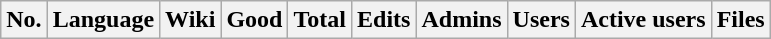<table class="wikitable sortable" style="text-align:right">
<tr>
<th>No.</th>
<th>Language</th>
<th>Wiki</th>
<th>Good</th>
<th>Total</th>
<th>Edits</th>
<th>Admins</th>
<th>Users</th>
<th>Active users</th>
<th>Files<br></th>
</tr>
</table>
